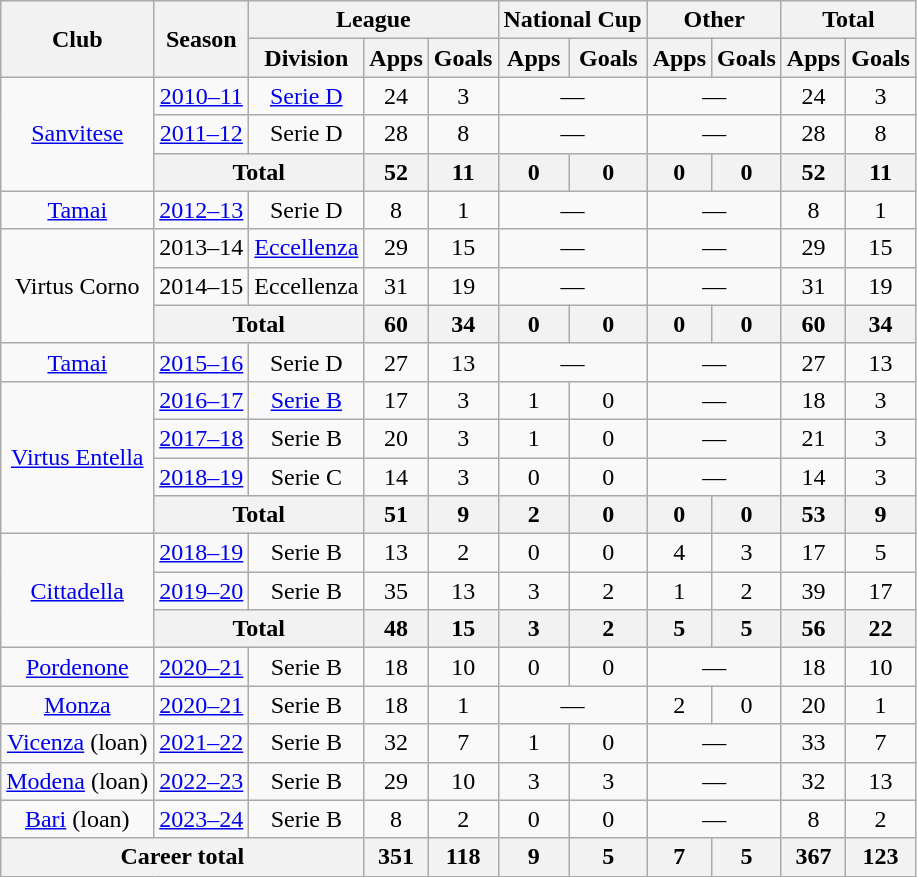<table class="wikitable" style="text-align:center">
<tr>
<th rowspan="2">Club</th>
<th rowspan="2">Season</th>
<th colspan="3">League</th>
<th colspan="2">National Cup</th>
<th colspan="2">Other</th>
<th colspan="2">Total</th>
</tr>
<tr>
<th>Division</th>
<th>Apps</th>
<th>Goals</th>
<th>Apps</th>
<th>Goals</th>
<th>Apps</th>
<th>Goals</th>
<th>Apps</th>
<th>Goals</th>
</tr>
<tr>
<td rowspan="3"><a href='#'>Sanvitese</a></td>
<td><a href='#'>2010–11</a></td>
<td><a href='#'>Serie D</a></td>
<td>24</td>
<td>3</td>
<td colspan="2">—</td>
<td colspan="2">—</td>
<td>24</td>
<td>3</td>
</tr>
<tr>
<td><a href='#'>2011–12</a></td>
<td>Serie D</td>
<td>28</td>
<td>8</td>
<td colspan="2">—</td>
<td colspan="2">—</td>
<td>28</td>
<td>8</td>
</tr>
<tr>
<th colspan="2">Total</th>
<th>52</th>
<th>11</th>
<th>0</th>
<th>0</th>
<th>0</th>
<th>0</th>
<th>52</th>
<th>11</th>
</tr>
<tr>
<td><a href='#'>Tamai</a></td>
<td><a href='#'>2012–13</a></td>
<td>Serie D</td>
<td>8</td>
<td>1</td>
<td colspan="2">—</td>
<td colspan="2">—</td>
<td>8</td>
<td>1</td>
</tr>
<tr>
<td rowspan="3">Virtus Corno</td>
<td>2013–14</td>
<td><a href='#'>Eccellenza</a></td>
<td>29</td>
<td>15</td>
<td colspan="2">—</td>
<td colspan="2">—</td>
<td>29</td>
<td>15</td>
</tr>
<tr>
<td>2014–15</td>
<td>Eccellenza</td>
<td>31</td>
<td>19</td>
<td colspan="2">—</td>
<td colspan="2">—</td>
<td>31</td>
<td>19</td>
</tr>
<tr>
<th colspan="2">Total</th>
<th>60</th>
<th>34</th>
<th>0</th>
<th>0</th>
<th>0</th>
<th>0</th>
<th>60</th>
<th>34</th>
</tr>
<tr>
<td><a href='#'>Tamai</a></td>
<td><a href='#'>2015–16</a></td>
<td>Serie D</td>
<td>27</td>
<td>13</td>
<td colspan="2">—</td>
<td colspan="2">—</td>
<td>27</td>
<td>13</td>
</tr>
<tr>
<td rowspan="4"><a href='#'>Virtus Entella</a></td>
<td><a href='#'>2016–17</a></td>
<td><a href='#'>Serie B</a></td>
<td>17</td>
<td>3</td>
<td>1</td>
<td>0</td>
<td colspan="2">—</td>
<td>18</td>
<td>3</td>
</tr>
<tr>
<td><a href='#'>2017–18</a></td>
<td>Serie B</td>
<td>20</td>
<td>3</td>
<td>1</td>
<td>0</td>
<td colspan="2">—</td>
<td>21</td>
<td>3</td>
</tr>
<tr>
<td><a href='#'>2018–19</a></td>
<td>Serie C</td>
<td>14</td>
<td>3</td>
<td>0</td>
<td>0</td>
<td colspan="2">—</td>
<td>14</td>
<td>3</td>
</tr>
<tr>
<th colspan="2">Total</th>
<th>51</th>
<th>9</th>
<th>2</th>
<th>0</th>
<th>0</th>
<th>0</th>
<th>53</th>
<th>9</th>
</tr>
<tr>
<td rowspan="3"><a href='#'>Cittadella</a></td>
<td><a href='#'>2018–19</a></td>
<td>Serie B</td>
<td>13</td>
<td>2</td>
<td>0</td>
<td>0</td>
<td>4</td>
<td>3</td>
<td>17</td>
<td>5</td>
</tr>
<tr>
<td><a href='#'>2019–20</a></td>
<td>Serie B</td>
<td>35</td>
<td>13</td>
<td>3</td>
<td>2</td>
<td>1</td>
<td>2</td>
<td>39</td>
<td>17</td>
</tr>
<tr>
<th colspan="2">Total</th>
<th>48</th>
<th>15</th>
<th>3</th>
<th>2</th>
<th>5</th>
<th>5</th>
<th>56</th>
<th>22</th>
</tr>
<tr>
<td><a href='#'>Pordenone</a></td>
<td><a href='#'>2020–21</a></td>
<td>Serie B</td>
<td>18</td>
<td>10</td>
<td>0</td>
<td>0</td>
<td colspan="2">—</td>
<td>18</td>
<td>10</td>
</tr>
<tr>
<td><a href='#'>Monza</a></td>
<td><a href='#'>2020–21</a></td>
<td>Serie B</td>
<td>18</td>
<td>1</td>
<td colspan="2">—</td>
<td>2</td>
<td>0</td>
<td>20</td>
<td>1</td>
</tr>
<tr>
<td><a href='#'>Vicenza</a> (loan)</td>
<td><a href='#'>2021–22</a></td>
<td>Serie B</td>
<td>32</td>
<td>7</td>
<td>1</td>
<td>0</td>
<td colspan="2">—</td>
<td>33</td>
<td>7</td>
</tr>
<tr>
<td><a href='#'>Modena</a> (loan)</td>
<td><a href='#'>2022–23</a></td>
<td>Serie B</td>
<td>29</td>
<td>10</td>
<td>3</td>
<td>3</td>
<td colspan="2">—</td>
<td>32</td>
<td>13</td>
</tr>
<tr>
<td><a href='#'>Bari</a> (loan)</td>
<td><a href='#'>2023–24</a></td>
<td>Serie B</td>
<td>8</td>
<td>2</td>
<td>0</td>
<td>0</td>
<td colspan="2">—</td>
<td>8</td>
<td>2</td>
</tr>
<tr>
<th colspan="3">Career total</th>
<th>351</th>
<th>118</th>
<th>9</th>
<th>5</th>
<th>7</th>
<th>5</th>
<th>367</th>
<th>123</th>
</tr>
</table>
